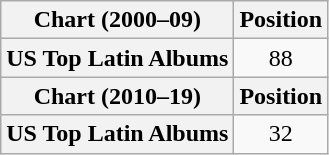<table class="wikitable sortable plainrowheaders" style="text-align:center;">
<tr>
<th scope="col">Chart (2000–09)</th>
<th scope="col">Position</th>
</tr>
<tr>
<th scope="row">US Top Latin Albums</th>
<td>88</td>
</tr>
<tr>
<th scope="col">Chart (2010–19)</th>
<th scope="col">Position</th>
</tr>
<tr>
<th scope="row">US Top Latin Albums</th>
<td>32</td>
</tr>
</table>
